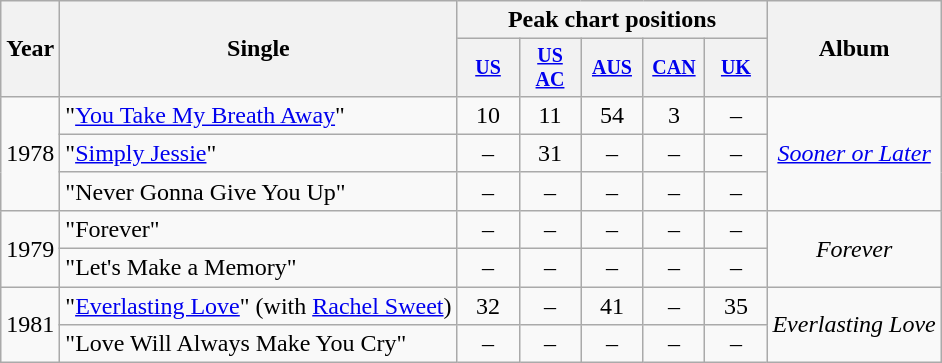<table class="wikitable sortable" style="text-align:center;">
<tr>
<th rowspan=2>Year</th>
<th rowspan=2>Single</th>
<th colspan=5>Peak chart positions</th>
<th rowspan=2>Album</th>
</tr>
<tr style=font-size:smaller;>
<th width=35><a href='#'>US</a></th>
<th width=35><a href='#'>US AC</a></th>
<th width=35><a href='#'>AUS</a></th>
<th width=35><a href='#'>CAN</a></th>
<th width=35><a href='#'>UK</a></th>
</tr>
<tr>
<td rowspan=3>1978</td>
<td style="text-align:left;">"<a href='#'>You Take My Breath Away</a>"</td>
<td>10</td>
<td>11</td>
<td>54</td>
<td>3</td>
<td>–</td>
<td rowspan=3><em><a href='#'>Sooner or Later</a></em></td>
</tr>
<tr>
<td style="text-align:left;">"<a href='#'>Simply Jessie</a>"</td>
<td>–</td>
<td>31</td>
<td>–</td>
<td>–</td>
<td>–</td>
</tr>
<tr>
<td style="text-align:left;">"Never Gonna Give You Up"</td>
<td>–</td>
<td>–</td>
<td>–</td>
<td>–</td>
<td>–</td>
</tr>
<tr>
<td rowspan=2>1979</td>
<td style="text-align:left;">"Forever"</td>
<td>–</td>
<td>–</td>
<td>–</td>
<td>–</td>
<td>–</td>
<td rowspan=2><em>Forever</em></td>
</tr>
<tr>
<td style="text-align:left;">"Let's Make a Memory"</td>
<td>–</td>
<td>–</td>
<td>–</td>
<td>–</td>
<td>–</td>
</tr>
<tr>
<td rowspan=2>1981</td>
<td style="text-align:left;">"<a href='#'>Everlasting Love</a>" (with <a href='#'>Rachel Sweet</a>)</td>
<td>32</td>
<td>–</td>
<td>41</td>
<td>–</td>
<td>35</td>
<td rowspan=2><em>Everlasting Love</em></td>
</tr>
<tr>
<td style="text-align:left;">"Love Will Always Make You Cry"</td>
<td>–</td>
<td>–</td>
<td>–</td>
<td>–</td>
<td>–</td>
</tr>
</table>
